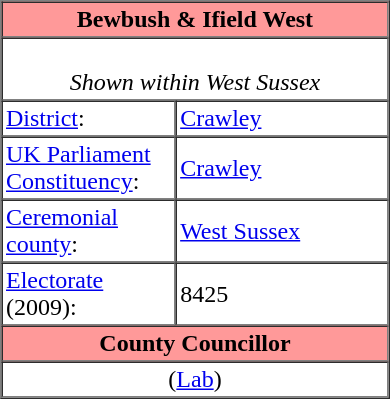<table class="vcard" border=1 cellpadding=2 cellspacing=0 align=right width=260 style=margin-left:0.5em;>
<tr>
<th class="fn org" colspan=2 align=center bgcolor="#ff9999"><strong>Bewbush & Ifield West</strong></th>
</tr>
<tr>
<td colspan=2 align=center><br><em>Shown within West Sussex</em></td>
</tr>
<tr class="note">
<td width="45%"><a href='#'>District</a>:</td>
<td><a href='#'>Crawley</a></td>
</tr>
<tr class="note">
<td><a href='#'>UK Parliament Constituency</a>:</td>
<td><a href='#'>Crawley</a></td>
</tr>
<tr class="note">
<td><a href='#'>Ceremonial county</a>:</td>
<td><a href='#'>West Sussex</a></td>
</tr>
<tr class="note">
<td><a href='#'>Electorate</a> (2009):</td>
<td>8425</td>
</tr>
<tr>
<th colspan=2 align=center bgcolor="#ff9999">County Councillor</th>
</tr>
<tr>
<td colspan=2 align=center> (<a href='#'>Lab</a>)</td>
</tr>
</table>
